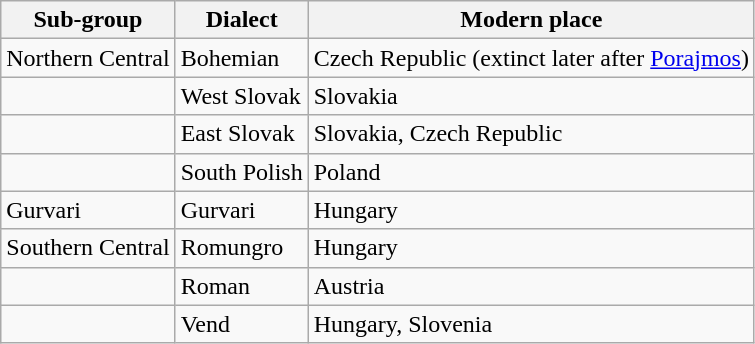<table class=wikitable>
<tr>
<th scope="col">Sub-group</th>
<th scope="col">Dialect</th>
<th scope="col">Modern place</th>
</tr>
<tr>
<td>Northern Central</td>
<td>Bohemian</td>
<td>Czech Republic (extinct later after <a href='#'>Porajmos</a>)</td>
</tr>
<tr>
<td></td>
<td>West Slovak</td>
<td>Slovakia</td>
</tr>
<tr>
<td></td>
<td>East Slovak</td>
<td>Slovakia, Czech Republic</td>
</tr>
<tr>
<td></td>
<td>South Polish</td>
<td>Poland</td>
</tr>
<tr>
<td>Gurvari</td>
<td>Gurvari</td>
<td>Hungary</td>
</tr>
<tr>
<td>Southern Central</td>
<td>Romungro</td>
<td>Hungary</td>
</tr>
<tr>
<td></td>
<td>Roman</td>
<td>Austria</td>
</tr>
<tr>
<td></td>
<td>Vend</td>
<td>Hungary, Slovenia</td>
</tr>
</table>
